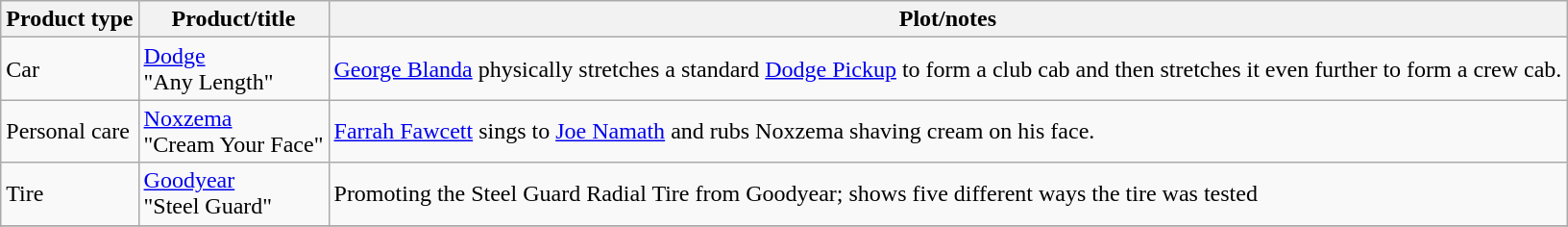<table class="wikitable">
<tr>
<th>Product type</th>
<th>Product/title</th>
<th>Plot/notes</th>
</tr>
<tr>
<td>Car</td>
<td><a href='#'>Dodge</a><br>"Any Length"</td>
<td><a href='#'>George Blanda</a> physically stretches a standard <a href='#'>Dodge Pickup</a> to form a club cab and then stretches it even further to form a crew cab.</td>
</tr>
<tr>
<td>Personal care</td>
<td><a href='#'>Noxzema</a><br>"Cream Your Face"</td>
<td><a href='#'>Farrah Fawcett</a> sings to <a href='#'>Joe Namath</a> and rubs Noxzema shaving cream on his face.</td>
</tr>
<tr>
<td>Tire</td>
<td><a href='#'>Goodyear</a><br>"Steel Guard"</td>
<td>Promoting the Steel Guard Radial Tire from Goodyear; shows five different ways the tire was tested</td>
</tr>
<tr>
</tr>
</table>
